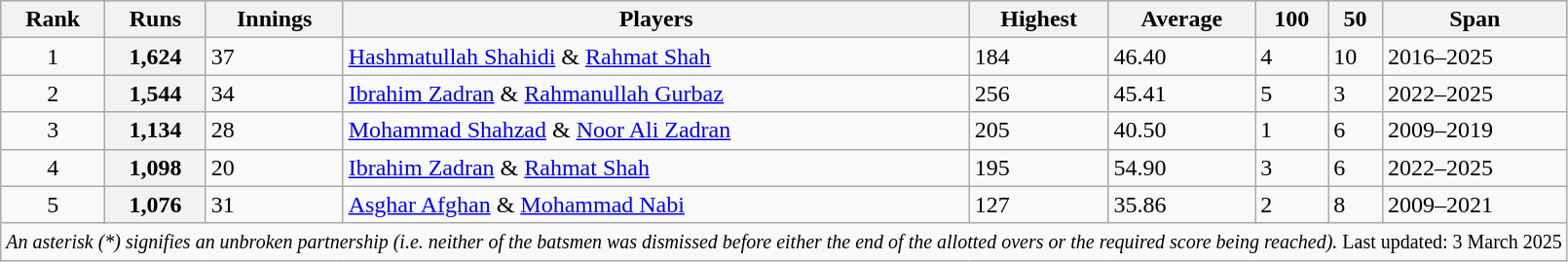<table class="wikitable sortable" style="text-align:centre;">
<tr style="background:#9cf;">
<th scope="col">Rank</th>
<th scope="col">Runs</th>
<th scope="col">Innings</th>
<th scope="col">Players</th>
<th scope="col">Highest</th>
<th scope="col">Average</th>
<th scope="col">100</th>
<th scope="col">50</th>
<th scope="col">Span</th>
</tr>
<tr>
<td align=center>1</td>
<th>1,624</th>
<td>37</td>
<td><a href='#'>Hashmatullah Shahidi</a> & <a href='#'>Rahmat Shah</a> </td>
<td>184</td>
<td>46.40</td>
<td>4</td>
<td>10</td>
<td>2016–2025</td>
</tr>
<tr>
<td align=center>2</td>
<th>1,544</th>
<td>34</td>
<td><a href='#'>Ibrahim Zadran</a> & <a href='#'>Rahmanullah Gurbaz</a> </td>
<td>256</td>
<td>45.41</td>
<td>5</td>
<td>3</td>
<td>2022–2025</td>
</tr>
<tr>
<td align=center>3</td>
<th>1,134</th>
<td>28</td>
<td><a href='#'>Mohammad Shahzad</a> & <a href='#'>Noor Ali Zadran</a></td>
<td>205</td>
<td>40.50</td>
<td>1</td>
<td>6</td>
<td>2009–2019</td>
</tr>
<tr>
<td align=center>4</td>
<th>1,098</th>
<td>20</td>
<td><a href='#'>Ibrahim Zadran</a> & <a href='#'>Rahmat Shah</a> </td>
<td>195</td>
<td>54.90</td>
<td>3</td>
<td>6</td>
<td>2022–2025</td>
</tr>
<tr>
<td align=center>5</td>
<th>1,076</th>
<td>31</td>
<td><a href='#'>Asghar Afghan</a> & <a href='#'>Mohammad Nabi</a></td>
<td>127</td>
<td>35.86</td>
<td>2</td>
<td>8</td>
<td>2009–2021</td>
</tr>
<tr class="sortbottom">
<td scope="row" colspan=9><small> <em>An asterisk (*) signifies an unbroken partnership (i.e. neither of the batsmen was dismissed before either the end of the allotted overs or the required score being reached).</em> Last updated: 3 March 2025</small></td>
</tr>
</table>
